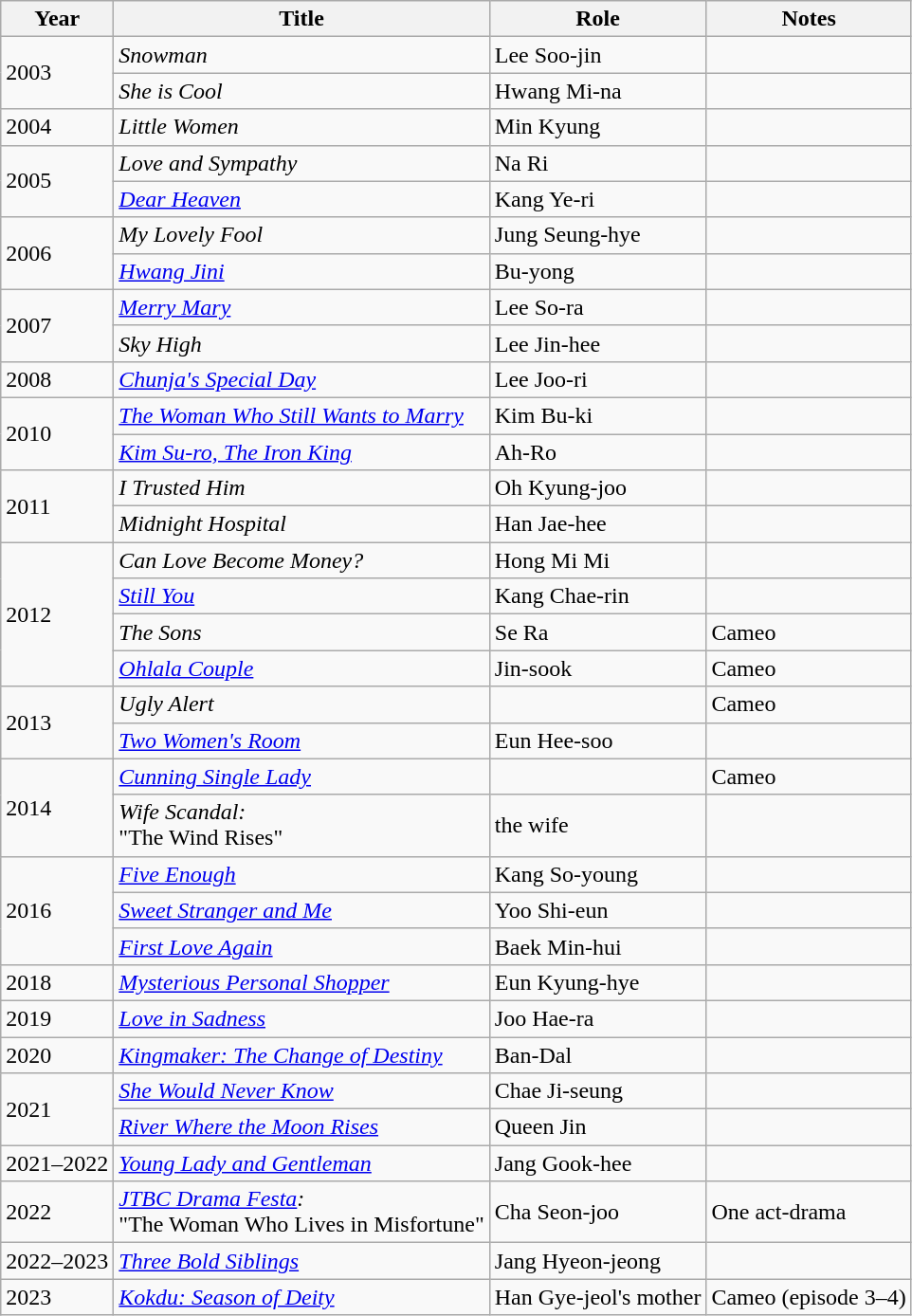<table class="wikitable">
<tr>
<th>Year</th>
<th>Title</th>
<th>Role</th>
<th>Notes</th>
</tr>
<tr>
<td rowspan=2>2003</td>
<td><em>Snowman</em></td>
<td>Lee Soo-jin</td>
<td></td>
</tr>
<tr>
<td><em>She is Cool </em></td>
<td>Hwang Mi-na</td>
<td></td>
</tr>
<tr>
<td>2004</td>
<td><em>Little Women</em></td>
<td>Min Kyung</td>
<td></td>
</tr>
<tr>
<td rowspan=2>2005</td>
<td><em>Love and Sympathy</em></td>
<td>Na Ri</td>
<td></td>
</tr>
<tr>
<td><em><a href='#'>Dear Heaven</a></em></td>
<td>Kang Ye-ri</td>
<td></td>
</tr>
<tr>
<td rowspan=2>2006</td>
<td><em>My Lovely Fool </em></td>
<td>Jung Seung-hye</td>
<td></td>
</tr>
<tr>
<td><em><a href='#'>Hwang Jini</a></em></td>
<td>Bu-yong</td>
<td></td>
</tr>
<tr>
<td rowspan=2>2007</td>
<td><em><a href='#'>Merry Mary</a></em></td>
<td>Lee So-ra</td>
<td></td>
</tr>
<tr>
<td><em>Sky High </em></td>
<td>Lee Jin-hee</td>
<td></td>
</tr>
<tr>
<td>2008</td>
<td><em><a href='#'>Chunja's Special Day</a></em></td>
<td>Lee Joo-ri</td>
<td></td>
</tr>
<tr>
<td rowspan=2>2010</td>
<td><em><a href='#'>The Woman Who Still Wants to Marry</a></em></td>
<td>Kim Bu-ki</td>
<td></td>
</tr>
<tr>
<td><em><a href='#'>Kim Su-ro, The Iron King</a></em></td>
<td>Ah-Ro</td>
<td></td>
</tr>
<tr>
<td rowspan=2>2011</td>
<td><em>I Trusted Him</em></td>
<td>Oh Kyung-joo</td>
<td></td>
</tr>
<tr>
<td><em>Midnight Hospital</em></td>
<td>Han Jae-hee</td>
<td></td>
</tr>
<tr>
<td rowspan=4>2012</td>
<td><em>Can Love Become Money?</em></td>
<td>Hong Mi Mi</td>
<td></td>
</tr>
<tr>
<td><em><a href='#'>Still You</a></em></td>
<td>Kang Chae-rin</td>
<td></td>
</tr>
<tr>
<td><em>The Sons</em></td>
<td>Se Ra</td>
<td>Cameo</td>
</tr>
<tr>
<td><em><a href='#'>Ohlala Couple</a></em></td>
<td>Jin-sook</td>
<td>Cameo</td>
</tr>
<tr>
<td rowspan=2>2013</td>
<td><em>Ugly Alert </em></td>
<td></td>
<td>Cameo</td>
</tr>
<tr>
<td><em><a href='#'>Two Women's Room</a></em></td>
<td>Eun Hee-soo</td>
<td></td>
</tr>
<tr>
<td rowspan=2>2014</td>
<td><em><a href='#'>Cunning Single Lady</a></em></td>
<td></td>
<td>Cameo</td>
</tr>
<tr>
<td><em>Wife Scandal:</em><br>"The Wind Rises"</td>
<td>the wife</td>
<td></td>
</tr>
<tr>
<td rowspan=3>2016</td>
<td><em><a href='#'>Five Enough</a></em></td>
<td>Kang So-young</td>
<td></td>
</tr>
<tr>
<td><em><a href='#'>Sweet Stranger and Me</a></em></td>
<td>Yoo Shi-eun</td>
<td></td>
</tr>
<tr>
<td><em><a href='#'>First Love Again</a></em></td>
<td>Baek Min-hui</td>
<td></td>
</tr>
<tr>
<td>2018</td>
<td><em><a href='#'>Mysterious Personal Shopper</a></em></td>
<td>Eun Kyung-hye</td>
<td></td>
</tr>
<tr>
<td>2019</td>
<td><em><a href='#'>Love in Sadness</a></em></td>
<td>Joo Hae-ra</td>
<td></td>
</tr>
<tr>
<td>2020</td>
<td><em><a href='#'>Kingmaker: The Change of Destiny</a></em></td>
<td>Ban-Dal</td>
<td></td>
</tr>
<tr>
<td rowspan=2>2021</td>
<td><em><a href='#'>She Would Never Know</a></em></td>
<td>Chae Ji-seung</td>
<td></td>
</tr>
<tr>
<td><em><a href='#'>River Where the Moon Rises</a></em></td>
<td>Queen Jin</td>
<td></td>
</tr>
<tr>
<td>2021–2022</td>
<td><em><a href='#'>Young Lady and Gentleman</a></em></td>
<td>Jang Gook-hee</td>
<td></td>
</tr>
<tr>
<td>2022</td>
<td><em><a href='#'>JTBC Drama Festa</a>:</em><br>"The Woman Who Lives in Misfortune"</td>
<td>Cha Seon-joo</td>
<td>One act-drama</td>
</tr>
<tr>
<td>2022–2023</td>
<td><em><a href='#'>Three Bold Siblings</a></em></td>
<td>Jang Hyeon-jeong</td>
<td></td>
</tr>
<tr>
<td>2023</td>
<td><em><a href='#'>Kokdu: Season of Deity</a></em></td>
<td>Han Gye-jeol's mother</td>
<td>Cameo (episode 3–4)</td>
</tr>
</table>
